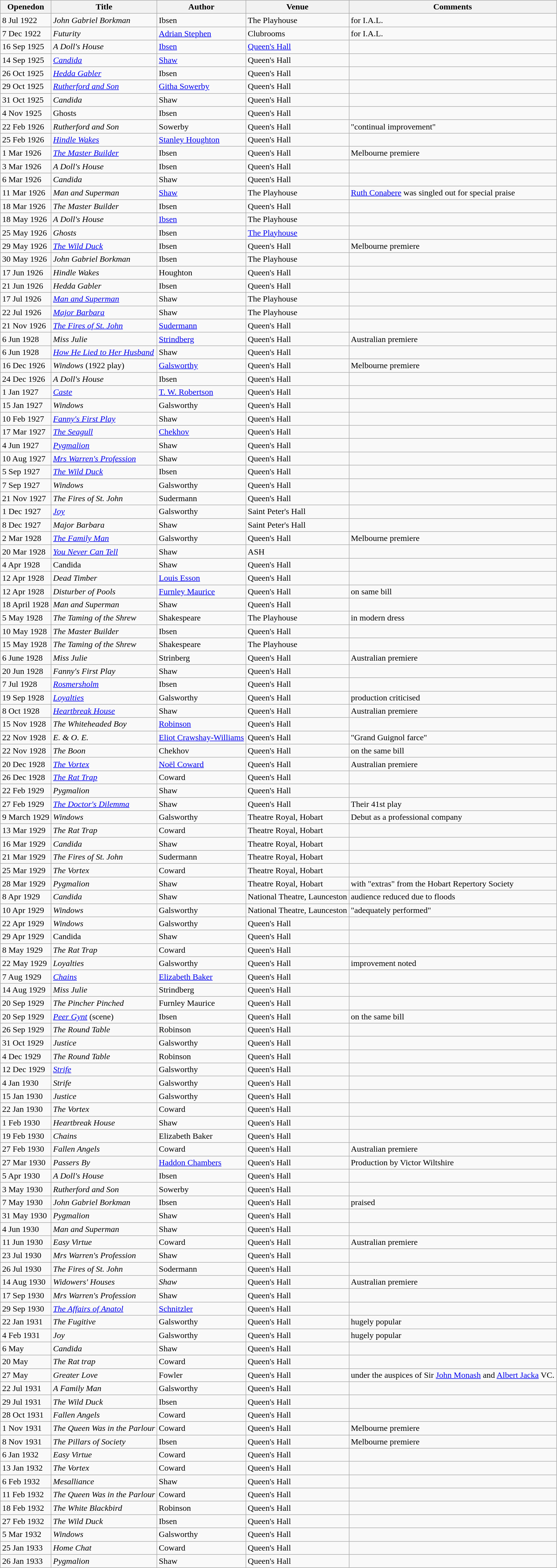<table class="wikitable sortable">
<tr>
<th>Openedon</th>
<th>Title</th>
<th>Author</th>
<th>Venue</th>
<th>Comments</th>
</tr>
<tr>
<td>8 Jul 1922</td>
<td><em>John Gabriel Borkman</em></td>
<td>Ibsen</td>
<td>The Playhouse</td>
<td>for I.A.L.</td>
</tr>
<tr>
<td>7 Dec 1922</td>
<td><em>Futurity</em></td>
<td><a href='#'>Adrian Stephen</a></td>
<td>Clubrooms</td>
<td>for I.A.L.</td>
</tr>
<tr>
<td>16 Sep 1925</td>
<td><em>A Doll's House</em></td>
<td><a href='#'>Ibsen</a></td>
<td><a href='#'>Queen's Hall</a></td>
<td></td>
</tr>
<tr>
<td>14 Sep 1925</td>
<td><em><a href='#'>Candida</a></em></td>
<td><a href='#'>Shaw</a></td>
<td>Queen's Hall</td>
<td></td>
</tr>
<tr>
<td>26 Oct 1925</td>
<td><em><a href='#'>Hedda Gabler</a></em></td>
<td>Ibsen</td>
<td>Queen's Hall</td>
<td></td>
</tr>
<tr>
<td>29 Oct 1925</td>
<td><em><a href='#'>Rutherford and Son</a></em></td>
<td><a href='#'>Githa Sowerby</a></td>
<td>Queen's Hall</td>
<td></td>
</tr>
<tr>
<td>31 Oct 1925</td>
<td><em>Candida</em></td>
<td>Shaw</td>
<td>Queen's Hall</td>
<td></td>
</tr>
<tr>
<td>4 Nov 1925</td>
<td>Ghosts</td>
<td>Ibsen</td>
<td>Queen's Hall</td>
<td></td>
</tr>
<tr>
<td>22 Feb 1926</td>
<td><em>Rutherford and Son</em></td>
<td>Sowerby</td>
<td>Queen's Hall</td>
<td>"continual improvement"</td>
</tr>
<tr>
<td>25 Feb 1926</td>
<td><em><a href='#'>Hindle Wakes</a></em></td>
<td><a href='#'>Stanley Houghton</a></td>
<td>Queen's Hall</td>
<td></td>
</tr>
<tr>
<td>1 Mar 1926</td>
<td><em><a href='#'>The Master Builder</a></em></td>
<td>Ibsen</td>
<td>Queen's Hall</td>
<td>Melbourne premiere</td>
</tr>
<tr>
<td>3 Mar 1926</td>
<td><em>A Doll's House</em></td>
<td>Ibsen</td>
<td>Queen's Hall</td>
<td></td>
</tr>
<tr>
<td>6 Mar 1926</td>
<td><em>Candida</em></td>
<td>Shaw</td>
<td>Queen's Hall</td>
<td></td>
</tr>
<tr>
<td>11 Mar 1926</td>
<td><em>Man and Superman</em></td>
<td><a href='#'>Shaw</a></td>
<td>The Playhouse</td>
<td><a href='#'>Ruth Conabere</a> was singled out for special praise</td>
</tr>
<tr>
<td>18 Mar 1926</td>
<td><em>The Master Builder</em></td>
<td>Ibsen</td>
<td>Queen's Hall</td>
<td></td>
</tr>
<tr>
<td>18 May 1926</td>
<td><em>A Doll's House</em></td>
<td><a href='#'>Ibsen</a></td>
<td>The Playhouse</td>
<td></td>
</tr>
<tr>
<td>25 May 1926</td>
<td><em>Ghosts</em></td>
<td>Ibsen</td>
<td><a href='#'>The Playhouse</a></td>
<td></td>
</tr>
<tr>
<td>29 May 1926</td>
<td><em><a href='#'>The Wild Duck</a></em></td>
<td>Ibsen</td>
<td>Queen's Hall</td>
<td>Melbourne premiere</td>
</tr>
<tr>
<td>30 May 1926</td>
<td><em>John Gabriel Borkman</em></td>
<td>Ibsen</td>
<td>The Playhouse</td>
<td></td>
</tr>
<tr>
<td>17 Jun 1926</td>
<td><em>Hindle Wakes</em></td>
<td>Houghton</td>
<td>Queen's Hall</td>
<td></td>
</tr>
<tr>
<td>21 Jun 1926</td>
<td><em>Hedda Gabler</em></td>
<td>Ibsen</td>
<td>Queen's Hall</td>
<td></td>
</tr>
<tr>
<td>17 Jul 1926</td>
<td><em><a href='#'>Man and Superman</a></em></td>
<td>Shaw</td>
<td>The Playhouse</td>
<td></td>
</tr>
<tr>
<td>22 Jul 1926</td>
<td><em><a href='#'>Major Barbara</a></em></td>
<td>Shaw</td>
<td>The Playhouse</td>
<td></td>
</tr>
<tr>
<td>21 Nov 1926</td>
<td><em><a href='#'>The Fires of St. John</a></em></td>
<td><a href='#'>Sudermann</a></td>
<td>Queen's Hall</td>
<td></td>
</tr>
<tr>
<td>6 Jun 1928</td>
<td><em>Miss Julie</em></td>
<td><a href='#'>Strindberg</a></td>
<td>Queen's Hall</td>
<td>Australian premiere</td>
</tr>
<tr>
<td>6 Jun 1928</td>
<td><em><a href='#'>How He Lied to Her Husband</a></em></td>
<td>Shaw</td>
<td>Queen's Hall</td>
<td></td>
</tr>
<tr>
<td>16 Dec 1926</td>
<td><em>Windows</em> (1922 play)</td>
<td><a href='#'>Galsworthy</a></td>
<td>Queen's Hall</td>
<td>Melbourne premiere</td>
</tr>
<tr>
<td>24 Dec 1926</td>
<td><em>A Doll's House</em></td>
<td>Ibsen</td>
<td>Queen's Hall</td>
<td></td>
</tr>
<tr>
<td>1 Jan 1927</td>
<td><em><a href='#'>Caste</a></em></td>
<td><a href='#'>T. W. Robertson</a></td>
<td>Queen's Hall</td>
<td></td>
</tr>
<tr>
<td>15 Jan 1927</td>
<td><em>Windows</em></td>
<td>Galsworthy</td>
<td>Queen's Hall</td>
<td></td>
</tr>
<tr>
<td>10 Feb 1927</td>
<td><em><a href='#'>Fanny's First Play</a></em></td>
<td>Shaw</td>
<td>Queen's Hall</td>
<td></td>
</tr>
<tr>
<td>17 Mar 1927</td>
<td><em><a href='#'>The Seagull</a></em></td>
<td><a href='#'>Chekhov</a></td>
<td>Queen's Hall</td>
<td></td>
</tr>
<tr>
<td>4 Jun 1927</td>
<td><em><a href='#'>Pygmalion</a></em></td>
<td>Shaw</td>
<td>Queen's Hall</td>
<td></td>
</tr>
<tr>
<td>10 Aug 1927</td>
<td><em><a href='#'>Mrs Warren's Profession</a></em></td>
<td>Shaw</td>
<td>Queen's Hall</td>
<td></td>
</tr>
<tr>
<td>5 Sep 1927</td>
<td><em><a href='#'>The Wild Duck</a></em></td>
<td>Ibsen</td>
<td>Queen's Hall</td>
<td></td>
</tr>
<tr>
<td>7 Sep 1927</td>
<td><em>Windows</em></td>
<td>Galsworthy</td>
<td>Queen's Hall</td>
<td></td>
</tr>
<tr>
<td>21 Nov 1927</td>
<td><em>The Fires of St. John</em></td>
<td>Sudermann</td>
<td>Queen's Hall</td>
<td></td>
</tr>
<tr>
<td>1 Dec 1927</td>
<td><em><a href='#'>Joy</a></em></td>
<td>Galsworthy</td>
<td>Saint Peter's Hall</td>
<td></td>
</tr>
<tr>
<td>8 Dec 1927</td>
<td><em>Major Barbara</em></td>
<td>Shaw</td>
<td>Saint Peter's Hall</td>
<td></td>
</tr>
<tr>
<td>2 Mar 1928</td>
<td><em><a href='#'>The Family Man</a></em></td>
<td>Galsworthy</td>
<td>Queen's Hall</td>
<td>Melbourne premiere</td>
</tr>
<tr>
<td>20 Mar 1928</td>
<td><em><a href='#'>You Never Can Tell</a></em></td>
<td>Shaw</td>
<td>ASH</td>
<td></td>
</tr>
<tr>
<td>4 Apr 1928</td>
<td>Candida</td>
<td>Shaw</td>
<td>Queen's Hall</td>
<td></td>
</tr>
<tr>
<td>12 Apr 1928</td>
<td><em>Dead Timber</em></td>
<td><a href='#'>Louis Esson</a></td>
<td>Queen's Hall</td>
<td></td>
</tr>
<tr>
<td>12 Apr 1928</td>
<td><em>Disturber of Pools</em></td>
<td><a href='#'>Furnley Maurice</a></td>
<td>Queen's Hall</td>
<td>on same bill</td>
</tr>
<tr>
<td>18 April 1928</td>
<td><em>Man and Superman</em></td>
<td>Shaw</td>
<td>Queen's Hall</td>
<td></td>
</tr>
<tr>
<td>5 May 1928</td>
<td><em>The Taming of the Shrew</em></td>
<td>Shakespeare</td>
<td>The Playhouse</td>
<td>in modern dress</td>
</tr>
<tr>
<td>10 May 1928</td>
<td><em>The Master Builder</em></td>
<td>Ibsen</td>
<td>Queen's Hall</td>
<td></td>
</tr>
<tr>
<td>15 May 1928</td>
<td><em>The Taming of the Shrew</em></td>
<td>Shakespeare</td>
<td>The Playhouse</td>
<td></td>
</tr>
<tr>
<td>6 June 1928</td>
<td><em>Miss Julie</em></td>
<td>Strinberg</td>
<td>Queen's Hall</td>
<td>Australian premiere</td>
</tr>
<tr>
<td>20 Jun 1928</td>
<td><em>Fanny's First Play</em></td>
<td>Shaw</td>
<td>Queen's Hall</td>
<td></td>
</tr>
<tr>
<td>7 Jul 1928</td>
<td><em><a href='#'>Rosmersholm</a></em></td>
<td>Ibsen</td>
<td>Queen's Hall</td>
<td></td>
</tr>
<tr>
<td>19 Sep 1928</td>
<td><em><a href='#'>Loyalties</a></em></td>
<td>Galsworthy</td>
<td>Queen's Hall</td>
<td>production criticised</td>
</tr>
<tr>
<td>8 Oct 1928</td>
<td><em><a href='#'>Heartbreak House</a></em></td>
<td>Shaw</td>
<td>Queen's Hall</td>
<td>Australian premiere</td>
</tr>
<tr>
<td>15 Nov 1928</td>
<td><em>The Whiteheaded Boy</em></td>
<td><a href='#'>Robinson</a></td>
<td>Queen's Hall</td>
<td></td>
</tr>
<tr>
<td>22 Nov 1928</td>
<td><em>E. & O. E.</em></td>
<td><a href='#'>Eliot Crawshay-Williams</a></td>
<td>Queen's Hall</td>
<td>"Grand Guignol farce"</td>
</tr>
<tr>
<td>22 Nov 1928</td>
<td><em>The Boon</em></td>
<td>Chekhov</td>
<td>Queen's Hall</td>
<td>on the same bill</td>
</tr>
<tr>
<td>20 Dec 1928</td>
<td><em><a href='#'>The Vortex</a></em></td>
<td><a href='#'>Noël Coward</a></td>
<td>Queen's Hall</td>
<td>Australian premiere</td>
</tr>
<tr>
<td>26 Dec 1928</td>
<td><em><a href='#'>The Rat Trap</a></em></td>
<td>Coward</td>
<td>Queen's Hall</td>
<td></td>
</tr>
<tr>
<td>22 Feb 1929</td>
<td><em>Pygmalion</em></td>
<td>Shaw</td>
<td>Queen's Hall</td>
<td></td>
</tr>
<tr>
<td>27 Feb 1929</td>
<td><em><a href='#'>The Doctor's Dilemma</a></em></td>
<td>Shaw</td>
<td>Queen's Hall</td>
<td>Their 41st play</td>
</tr>
<tr>
<td>9 March 1929</td>
<td><em>Windows</em></td>
<td>Galsworthy</td>
<td>Theatre Royal, Hobart</td>
<td>Debut as a professional company</td>
</tr>
<tr>
<td>13 Mar 1929</td>
<td><em>The Rat Trap</em></td>
<td>Coward</td>
<td>Theatre Royal, Hobart</td>
<td></td>
</tr>
<tr>
<td>16 Mar 1929</td>
<td><em>Candida</em></td>
<td>Shaw</td>
<td>Theatre Royal, Hobart</td>
<td></td>
</tr>
<tr>
<td>21 Mar 1929</td>
<td><em>The Fires of St. John</em></td>
<td>Sudermann</td>
<td>Theatre Royal, Hobart</td>
<td></td>
</tr>
<tr>
<td>25 Mar 1929</td>
<td><em>The Vortex</em></td>
<td>Coward</td>
<td>Theatre Royal, Hobart</td>
<td></td>
</tr>
<tr>
<td>28 Mar 1929</td>
<td><em>Pygmalion</em></td>
<td>Shaw</td>
<td>Theatre Royal, Hobart</td>
<td>with "extras" from the Hobart Repertory Society</td>
</tr>
<tr>
<td>8 Apr 1929</td>
<td><em>Candida</em></td>
<td>Shaw</td>
<td>National Theatre, Launceston</td>
<td>audience reduced due to floods</td>
</tr>
<tr>
<td>10 Apr 1929</td>
<td><em>Windows</em></td>
<td>Galsworthy</td>
<td>National Theatre, Launceston</td>
<td>"adequately performed"</td>
</tr>
<tr>
<td>22 Apr 1929</td>
<td><em>Windows</em></td>
<td>Galsworthy</td>
<td>Queen's Hall</td>
<td></td>
</tr>
<tr>
<td>29 Apr 1929</td>
<td>Candida</td>
<td>Shaw</td>
<td>Queen's Hall</td>
<td></td>
</tr>
<tr>
<td>8 May 1929</td>
<td><em>The Rat Trap</em></td>
<td>Coward</td>
<td>Queen's Hall</td>
<td></td>
</tr>
<tr>
<td>22 May 1929</td>
<td><em>Loyalties</em></td>
<td>Galsworthy</td>
<td>Queen's Hall</td>
<td>improvement noted</td>
</tr>
<tr>
<td>7 Aug 1929</td>
<td><em><a href='#'>Chains</a></em></td>
<td><a href='#'>Elizabeth Baker</a></td>
<td>Queen's Hall</td>
<td></td>
</tr>
<tr>
<td>14 Aug 1929</td>
<td><em>Miss Julie</em></td>
<td>Strindberg</td>
<td>Queen's Hall</td>
<td></td>
</tr>
<tr>
<td>20 Sep 1929</td>
<td><em>The Pincher Pinched</em></td>
<td>Furnley Maurice</td>
<td>Queen's Hall</td>
<td></td>
</tr>
<tr>
<td>20 Sep 1929</td>
<td><em><a href='#'>Peer Gynt</a></em> (scene)</td>
<td>Ibsen</td>
<td>Queen's Hall</td>
<td>on the same bill</td>
</tr>
<tr>
<td>26 Sep 1929</td>
<td><em>The Round Table</em></td>
<td>Robinson</td>
<td>Queen's Hall</td>
<td></td>
</tr>
<tr>
<td>31 Oct 1929</td>
<td><em>Justice</em></td>
<td>Galsworthy</td>
<td>Queen's Hall</td>
<td></td>
</tr>
<tr>
<td>4 Dec 1929</td>
<td><em>The Round Table</em></td>
<td>Robinson</td>
<td>Queen's Hall</td>
<td></td>
</tr>
<tr>
<td>12 Dec 1929</td>
<td><em><a href='#'>Strife</a></em></td>
<td>Galsworthy</td>
<td>Queen's Hall</td>
<td></td>
</tr>
<tr>
<td>4 Jan 1930</td>
<td><em>Strife</em></td>
<td>Galsworthy</td>
<td>Queen's Hall</td>
<td></td>
</tr>
<tr>
<td>15 Jan 1930</td>
<td><em>Justice</em></td>
<td>Galsworthy</td>
<td>Queen's Hall</td>
<td></td>
</tr>
<tr>
<td>22 Jan 1930</td>
<td><em>The Vortex</em></td>
<td>Coward</td>
<td>Queen's Hall</td>
<td></td>
</tr>
<tr>
<td>1 Feb 1930</td>
<td><em>Heartbreak House</em></td>
<td>Shaw</td>
<td>Queen's Hall</td>
<td></td>
</tr>
<tr>
<td>19 Feb 1930</td>
<td><em>Chains</em></td>
<td>Elizabeth Baker</td>
<td>Queen's Hall</td>
<td></td>
</tr>
<tr>
<td>27 Feb 1930</td>
<td><em>Fallen Angels</em></td>
<td>Coward</td>
<td>Queen's Hall</td>
<td>Australian premiere</td>
</tr>
<tr>
<td>27 Mar 1930</td>
<td><em>Passers By</em></td>
<td><a href='#'>Haddon Chambers</a></td>
<td>Queen's Hall</td>
<td>Production by Victor Wiltshire</td>
</tr>
<tr>
<td>5 Apr 1930</td>
<td><em>A Doll's House</em></td>
<td>Ibsen</td>
<td>Queen's Hall</td>
<td></td>
</tr>
<tr>
<td>3 May 1930</td>
<td><em>Rutherford and Son</em></td>
<td>Sowerby</td>
<td>Queen's Hall</td>
<td></td>
</tr>
<tr>
<td>7 May 1930</td>
<td><em>John Gabriel Borkman</em></td>
<td>Ibsen</td>
<td>Queen's Hall</td>
<td>praised</td>
</tr>
<tr>
<td>31 May 1930</td>
<td><em>Pygmalion</em></td>
<td>Shaw</td>
<td>Queen's Hall</td>
<td></td>
</tr>
<tr>
<td>4 Jun 1930</td>
<td><em>Man and Superman</em></td>
<td>Shaw</td>
<td>Queen's Hall</td>
<td></td>
</tr>
<tr>
<td>11 Jun 1930</td>
<td><em>Easy Virtue</em></td>
<td>Coward</td>
<td>Queen's Hall</td>
<td>Australian premiere</td>
</tr>
<tr>
<td>23 Jul 1930</td>
<td><em>Mrs Warren's Profession</em></td>
<td>Shaw</td>
<td>Queen's Hall</td>
<td></td>
</tr>
<tr>
<td>26 Jul 1930</td>
<td><em>The Fires of St. John</em></td>
<td>Sodermann</td>
<td>Queen's Hall</td>
<td></td>
</tr>
<tr>
<td>14 Aug 1930</td>
<td><em>Widowers' Houses</em></td>
<td><em>Shaw</em></td>
<td>Queen's Hall</td>
<td>Australian premiere</td>
</tr>
<tr>
<td>17 Sep 1930</td>
<td><em>Mrs Warren's Profession</em></td>
<td>Shaw</td>
<td>Queen's Hall</td>
<td></td>
</tr>
<tr>
<td>29 Sep 1930</td>
<td><em><a href='#'>The Affairs of Anatol</a></em></td>
<td><a href='#'>Schnitzler</a></td>
<td>Queen's Hall</td>
<td></td>
</tr>
<tr>
<td>22 Jan 1931</td>
<td><em>The Fugitive</em></td>
<td>Galsworthy</td>
<td>Queen's Hall</td>
<td>hugely popular</td>
</tr>
<tr>
<td>4 Feb 1931</td>
<td><em>Joy</em></td>
<td>Galsworthy</td>
<td>Queen's Hall</td>
<td>hugely popular</td>
</tr>
<tr>
<td>6 May</td>
<td><em>Candida</em></td>
<td>Shaw</td>
<td>Queen's Hall</td>
<td></td>
</tr>
<tr>
<td>20 May</td>
<td><em>The Rat trap</em></td>
<td>Coward</td>
<td>Queen's Hall</td>
<td></td>
</tr>
<tr>
<td>27 May</td>
<td><em>Greater Love</em></td>
<td>Fowler</td>
<td>Queen's Hall</td>
<td>under the auspices of Sir <a href='#'>John Monash</a> and <a href='#'>Albert Jacka</a> VC.</td>
</tr>
<tr>
<td>22 Jul 1931</td>
<td><em>A Family Man</em></td>
<td>Galsworthy</td>
<td>Queen's Hall</td>
<td></td>
</tr>
<tr>
<td>29 Jul 1931</td>
<td><em>The Wild Duck</em></td>
<td>Ibsen</td>
<td>Queen's Hall</td>
<td></td>
</tr>
<tr>
<td>28 Oct 1931</td>
<td><em>Fallen Angels</em></td>
<td>Coward</td>
<td>Queen's Hall</td>
<td></td>
</tr>
<tr>
<td>1 Nov 1931</td>
<td><em>The Queen Was in the Parlour</em></td>
<td>Coward</td>
<td>Queen's Hall</td>
<td>Melbourne premiere</td>
</tr>
<tr>
<td>8 Nov 1931</td>
<td><em>The Pillars of Society</em></td>
<td>Ibsen</td>
<td>Queen's Hall</td>
<td>Melbourne premiere</td>
</tr>
<tr>
<td>6 Jan 1932</td>
<td><em>Easy Virtue</em></td>
<td>Coward</td>
<td>Queen's Hall</td>
<td></td>
</tr>
<tr>
<td>13 Jan 1932</td>
<td><em>The Vortex</em></td>
<td>Coward</td>
<td>Queen's Hall</td>
<td></td>
</tr>
<tr>
<td>6 Feb 1932</td>
<td><em>Mesalliance</em></td>
<td>Shaw</td>
<td>Queen's Hall</td>
<td></td>
</tr>
<tr>
<td>11 Feb 1932</td>
<td><em>The Queen Was in the Parlour</em></td>
<td>Coward</td>
<td>Queen's Hall</td>
<td></td>
</tr>
<tr>
<td>18 Feb 1932</td>
<td><em>The White Blackbird</em></td>
<td>Robinson</td>
<td>Queen's Hall</td>
<td></td>
</tr>
<tr>
<td>27 Feb 1932</td>
<td><em>The Wild Duck</em></td>
<td>Ibsen</td>
<td>Queen's Hall</td>
<td></td>
</tr>
<tr>
<td>5 Mar 1932</td>
<td><em>Windows</em></td>
<td>Galsworthy</td>
<td>Queen's Hall</td>
<td></td>
</tr>
<tr>
<td>25 Jan 1933</td>
<td><em>Home Chat</em></td>
<td>Coward</td>
<td>Queen's Hall</td>
<td></td>
</tr>
<tr>
<td>26 Jan 1933</td>
<td><em>Pygmalion</em></td>
<td>Shaw</td>
<td>Queen's Hall</td>
<td></td>
</tr>
</table>
